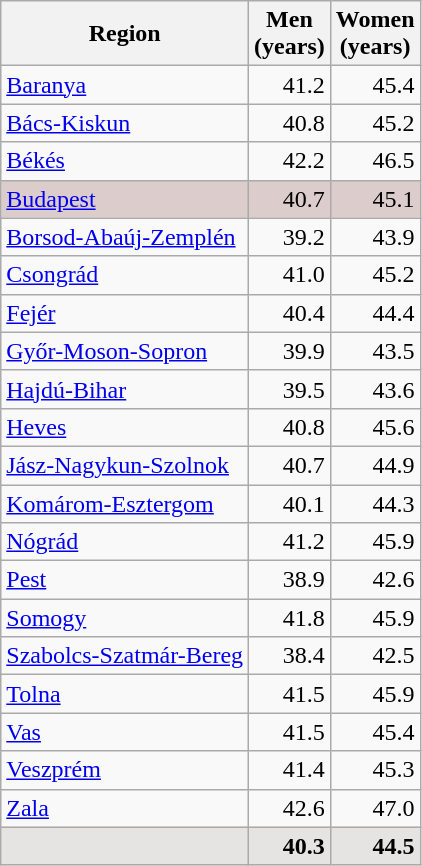<table class="wikitable sortable" style="text-align:right">
<tr>
<th>Region</th>
<th>Men<br>(years)</th>
<th>Women<br>(years)</th>
</tr>
<tr>
<td align="left"><a href='#'>Baranya</a></td>
<td>41.2</td>
<td>45.4</td>
</tr>
<tr>
<td align="left"><a href='#'>Bács-Kiskun</a></td>
<td>40.8</td>
<td>45.2</td>
</tr>
<tr>
<td align="left"><a href='#'>Békés</a></td>
<td>42.2</td>
<td>46.5</td>
</tr>
<tr style="background:#dcc;">
<td align="left"><a href='#'>Budapest</a></td>
<td>40.7</td>
<td>45.1</td>
</tr>
<tr>
<td align="left"><a href='#'>Borsod-Abaúj-Zemplén</a></td>
<td>39.2</td>
<td>43.9</td>
</tr>
<tr>
<td align="left"><a href='#'>Csongrád</a></td>
<td>41.0</td>
<td>45.2</td>
</tr>
<tr>
<td align="left"><a href='#'>Fejér</a></td>
<td>40.4</td>
<td>44.4</td>
</tr>
<tr>
<td align="left"><a href='#'>Győr-Moson-Sopron</a></td>
<td>39.9</td>
<td>43.5</td>
</tr>
<tr>
<td align="left"><a href='#'>Hajdú-Bihar</a></td>
<td>39.5</td>
<td>43.6</td>
</tr>
<tr>
<td align="left"><a href='#'>Heves</a></td>
<td>40.8</td>
<td>45.6</td>
</tr>
<tr>
<td align="left"><a href='#'>Jász-Nagykun-Szolnok</a></td>
<td>40.7</td>
<td>44.9</td>
</tr>
<tr>
<td align="left"><a href='#'>Komárom-Esztergom</a></td>
<td>40.1</td>
<td>44.3</td>
</tr>
<tr>
<td align="left"><a href='#'>Nógrád</a></td>
<td>41.2</td>
<td>45.9</td>
</tr>
<tr>
<td align="left"><a href='#'>Pest</a></td>
<td>38.9</td>
<td>42.6</td>
</tr>
<tr>
<td align="left"><a href='#'>Somogy</a></td>
<td>41.8</td>
<td>45.9</td>
</tr>
<tr>
<td align="left"><a href='#'>Szabolcs-Szatmár-Bereg</a></td>
<td>38.4</td>
<td>42.5</td>
</tr>
<tr>
<td align="left"><a href='#'>Tolna</a></td>
<td>41.5</td>
<td>45.9</td>
</tr>
<tr>
<td align="left"><a href='#'>Vas</a></td>
<td>41.5</td>
<td>45.4</td>
</tr>
<tr>
<td align="left"><a href='#'>Veszprém</a></td>
<td>41.4</td>
<td>45.3</td>
</tr>
<tr>
<td align="left"><a href='#'>Zala</a></td>
<td>42.6</td>
<td>47.0</td>
</tr>
<tr bgcolor="E5E4E2">
<td align="left"><strong></strong></td>
<td><strong>40.3</strong></td>
<td><strong>44.5</strong></td>
</tr>
</table>
